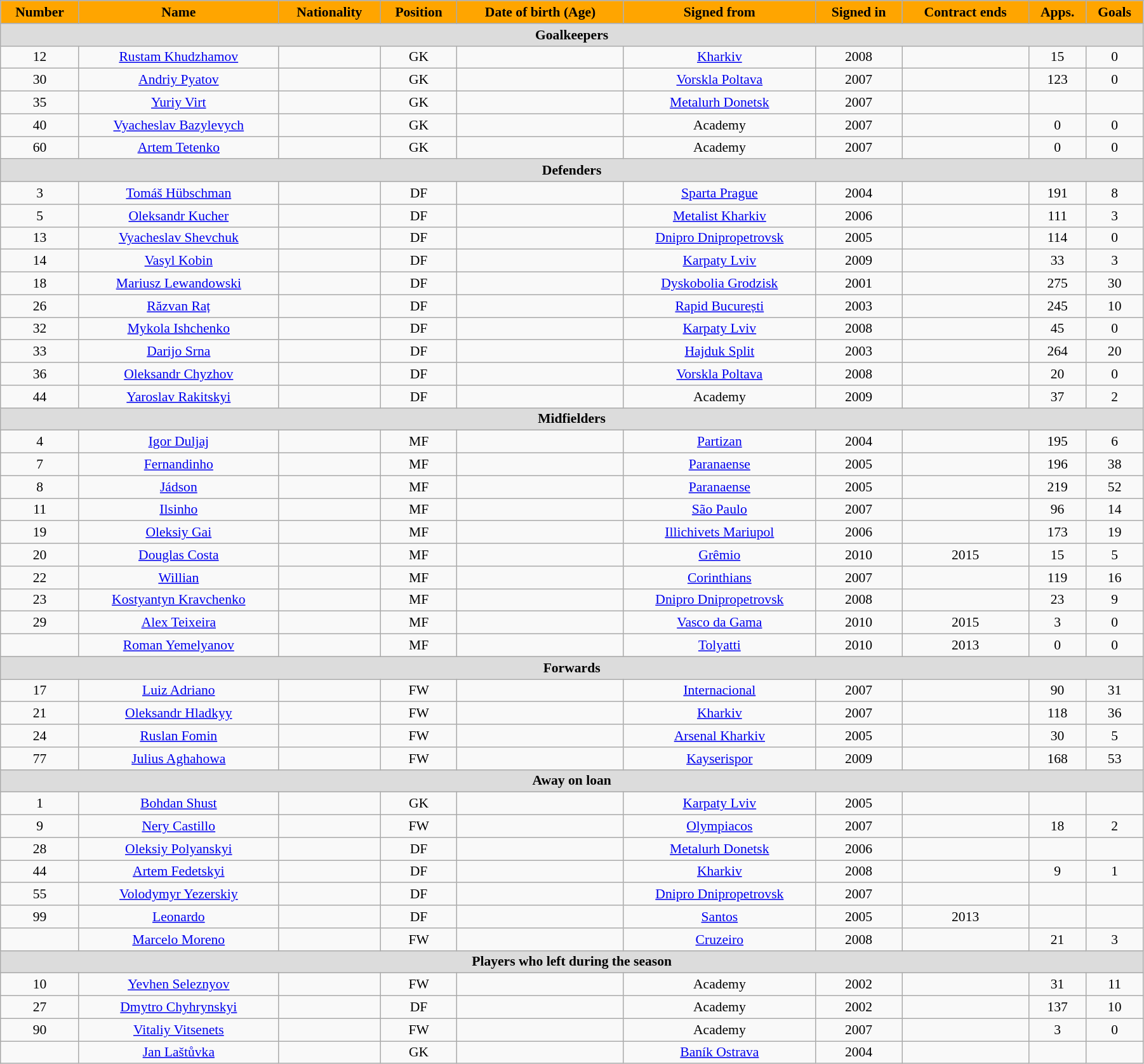<table class="wikitable"  style="text-align:center; font-size:90%; width:95%;">
<tr>
<th style="background:orange; color:#000000; text-align:center;">Number</th>
<th style="background:orange; color:#000000; text-align:center;">Name</th>
<th style="background:orange; color:#000000; text-align:center;">Nationality</th>
<th style="background:orange; color:#000000; text-align:center;">Position</th>
<th style="background:orange; color:#000000; text-align:center;">Date of birth (Age)</th>
<th style="background:orange; color:#000000; text-align:center;">Signed from</th>
<th style="background:orange; color:#000000; text-align:center;">Signed in</th>
<th style="background:orange; color:#000000; text-align:center;">Contract ends</th>
<th style="background:orange; color:#000000; text-align:center;">Apps.</th>
<th style="background:orange; color:#000000; text-align:center;">Goals</th>
</tr>
<tr>
<th colspan="11"  style="background:#dcdcdc; text-align:center;">Goalkeepers</th>
</tr>
<tr>
<td>12</td>
<td><a href='#'>Rustam Khudzhamov</a></td>
<td></td>
<td>GK</td>
<td></td>
<td><a href='#'>Kharkiv</a></td>
<td>2008</td>
<td></td>
<td>15</td>
<td>0</td>
</tr>
<tr>
<td>30</td>
<td><a href='#'>Andriy Pyatov</a></td>
<td></td>
<td>GK</td>
<td></td>
<td><a href='#'>Vorskla Poltava</a></td>
<td>2007</td>
<td></td>
<td>123</td>
<td>0</td>
</tr>
<tr>
<td>35</td>
<td><a href='#'>Yuriy Virt</a></td>
<td></td>
<td>GK</td>
<td></td>
<td><a href='#'>Metalurh Donetsk</a></td>
<td>2007</td>
<td></td>
<td></td>
<td></td>
</tr>
<tr>
<td>40</td>
<td><a href='#'>Vyacheslav Bazylevych</a></td>
<td></td>
<td>GK</td>
<td></td>
<td>Academy</td>
<td>2007</td>
<td></td>
<td>0</td>
<td>0</td>
</tr>
<tr>
<td>60</td>
<td><a href='#'>Artem Tetenko</a></td>
<td></td>
<td>GK</td>
<td></td>
<td>Academy</td>
<td>2007</td>
<td></td>
<td>0</td>
<td>0</td>
</tr>
<tr>
<th colspan="11"  style="background:#dcdcdc; text-align:center;">Defenders</th>
</tr>
<tr>
<td>3</td>
<td><a href='#'>Tomáš Hübschman</a></td>
<td></td>
<td>DF</td>
<td></td>
<td><a href='#'>Sparta Prague</a></td>
<td>2004</td>
<td></td>
<td>191</td>
<td>8</td>
</tr>
<tr>
<td>5</td>
<td><a href='#'>Oleksandr Kucher</a></td>
<td></td>
<td>DF</td>
<td></td>
<td><a href='#'>Metalist Kharkiv</a></td>
<td>2006</td>
<td></td>
<td>111</td>
<td>3</td>
</tr>
<tr>
<td>13</td>
<td><a href='#'>Vyacheslav Shevchuk</a></td>
<td></td>
<td>DF</td>
<td></td>
<td><a href='#'>Dnipro Dnipropetrovsk</a></td>
<td>2005</td>
<td></td>
<td>114</td>
<td>0</td>
</tr>
<tr>
<td>14</td>
<td><a href='#'>Vasyl Kobin</a></td>
<td></td>
<td>DF</td>
<td></td>
<td><a href='#'>Karpaty Lviv</a></td>
<td>2009</td>
<td></td>
<td>33</td>
<td>3</td>
</tr>
<tr>
<td>18</td>
<td><a href='#'>Mariusz Lewandowski</a></td>
<td></td>
<td>DF</td>
<td></td>
<td><a href='#'>Dyskobolia Grodzisk</a></td>
<td>2001</td>
<td></td>
<td>275</td>
<td>30</td>
</tr>
<tr>
<td>26</td>
<td><a href='#'>Răzvan Raț</a></td>
<td></td>
<td>DF</td>
<td></td>
<td><a href='#'>Rapid București</a></td>
<td>2003</td>
<td></td>
<td>245</td>
<td>10</td>
</tr>
<tr>
<td>32</td>
<td><a href='#'>Mykola Ishchenko</a></td>
<td></td>
<td>DF</td>
<td></td>
<td><a href='#'>Karpaty Lviv</a></td>
<td>2008</td>
<td></td>
<td>45</td>
<td>0</td>
</tr>
<tr>
<td>33</td>
<td><a href='#'>Darijo Srna</a> </td>
<td></td>
<td>DF</td>
<td></td>
<td><a href='#'>Hajduk Split</a></td>
<td>2003</td>
<td></td>
<td>264</td>
<td>20</td>
</tr>
<tr>
<td>36</td>
<td><a href='#'>Oleksandr Chyzhov</a></td>
<td></td>
<td>DF</td>
<td></td>
<td><a href='#'>Vorskla Poltava</a></td>
<td>2008</td>
<td></td>
<td>20</td>
<td>0</td>
</tr>
<tr>
<td>44</td>
<td><a href='#'>Yaroslav Rakitskyi</a></td>
<td></td>
<td>DF</td>
<td></td>
<td>Academy</td>
<td>2009</td>
<td></td>
<td>37</td>
<td>2</td>
</tr>
<tr>
<th colspan="11"  style="background:#dcdcdc; text-align:center;">Midfielders</th>
</tr>
<tr>
<td>4</td>
<td><a href='#'>Igor Duljaj</a></td>
<td></td>
<td>MF</td>
<td></td>
<td><a href='#'>Partizan</a></td>
<td>2004</td>
<td></td>
<td>195</td>
<td>6</td>
</tr>
<tr>
<td>7</td>
<td><a href='#'>Fernandinho</a></td>
<td></td>
<td>MF</td>
<td></td>
<td><a href='#'>Paranaense</a></td>
<td>2005</td>
<td></td>
<td>196</td>
<td>38</td>
</tr>
<tr>
<td>8</td>
<td><a href='#'>Jádson</a></td>
<td></td>
<td>MF</td>
<td></td>
<td><a href='#'>Paranaense</a></td>
<td>2005</td>
<td></td>
<td>219</td>
<td>52</td>
</tr>
<tr>
<td>11</td>
<td><a href='#'>Ilsinho</a></td>
<td></td>
<td>MF</td>
<td></td>
<td><a href='#'>São Paulo</a></td>
<td>2007</td>
<td></td>
<td>96</td>
<td>14</td>
</tr>
<tr>
<td>19</td>
<td><a href='#'>Oleksiy Gai</a></td>
<td></td>
<td>MF</td>
<td></td>
<td><a href='#'>Illichivets Mariupol</a></td>
<td>2006</td>
<td></td>
<td>173</td>
<td>19</td>
</tr>
<tr>
<td>20</td>
<td><a href='#'>Douglas Costa</a></td>
<td></td>
<td>MF</td>
<td></td>
<td><a href='#'>Grêmio</a></td>
<td>2010</td>
<td>2015</td>
<td>15</td>
<td>5</td>
</tr>
<tr>
<td>22</td>
<td><a href='#'>Willian</a></td>
<td></td>
<td>MF</td>
<td></td>
<td><a href='#'>Corinthians</a></td>
<td>2007</td>
<td></td>
<td>119</td>
<td>16</td>
</tr>
<tr>
<td>23</td>
<td><a href='#'>Kostyantyn Kravchenko</a></td>
<td></td>
<td>MF</td>
<td></td>
<td><a href='#'>Dnipro Dnipropetrovsk</a></td>
<td>2008</td>
<td></td>
<td>23</td>
<td>9</td>
</tr>
<tr>
<td>29</td>
<td><a href='#'>Alex Teixeira</a></td>
<td></td>
<td>MF</td>
<td></td>
<td><a href='#'>Vasco da Gama</a></td>
<td>2010</td>
<td>2015</td>
<td>3</td>
<td>0</td>
</tr>
<tr>
<td></td>
<td><a href='#'>Roman Yemelyanov</a></td>
<td></td>
<td>MF</td>
<td></td>
<td><a href='#'>Tolyatti</a></td>
<td>2010</td>
<td>2013</td>
<td>0</td>
<td>0</td>
</tr>
<tr>
<th colspan="11"  style="background:#dcdcdc; text-align:center;">Forwards</th>
</tr>
<tr>
<td>17</td>
<td><a href='#'>Luiz Adriano</a></td>
<td></td>
<td>FW</td>
<td></td>
<td><a href='#'>Internacional</a></td>
<td>2007</td>
<td></td>
<td>90</td>
<td>31</td>
</tr>
<tr>
<td>21</td>
<td><a href='#'>Oleksandr Hladkyy</a></td>
<td></td>
<td>FW</td>
<td></td>
<td><a href='#'>Kharkiv</a></td>
<td>2007</td>
<td></td>
<td>118</td>
<td>36</td>
</tr>
<tr>
<td>24</td>
<td><a href='#'>Ruslan Fomin</a></td>
<td></td>
<td>FW</td>
<td></td>
<td><a href='#'>Arsenal Kharkiv</a></td>
<td>2005</td>
<td></td>
<td>30</td>
<td>5</td>
</tr>
<tr>
<td>77</td>
<td><a href='#'>Julius Aghahowa</a></td>
<td></td>
<td>FW</td>
<td></td>
<td><a href='#'>Kayserispor</a></td>
<td>2009</td>
<td></td>
<td>168</td>
<td>53</td>
</tr>
<tr>
<th colspan="11"  style="background:#dcdcdc; text-align:center;">Away on loan</th>
</tr>
<tr>
<td>1</td>
<td><a href='#'>Bohdan Shust</a></td>
<td></td>
<td>GK</td>
<td></td>
<td><a href='#'>Karpaty Lviv</a></td>
<td>2005</td>
<td></td>
<td></td>
<td></td>
</tr>
<tr>
<td>9</td>
<td><a href='#'>Nery Castillo</a></td>
<td></td>
<td>FW</td>
<td></td>
<td><a href='#'>Olympiacos</a></td>
<td>2007</td>
<td></td>
<td>18</td>
<td>2</td>
</tr>
<tr>
<td>28</td>
<td><a href='#'>Oleksiy Polyanskyi</a></td>
<td></td>
<td>DF</td>
<td></td>
<td><a href='#'>Metalurh Donetsk</a></td>
<td>2006</td>
<td></td>
<td></td>
<td></td>
</tr>
<tr>
<td>44</td>
<td><a href='#'>Artem Fedetskyi</a></td>
<td></td>
<td>DF</td>
<td></td>
<td><a href='#'>Kharkiv</a></td>
<td>2008</td>
<td></td>
<td>9</td>
<td>1</td>
</tr>
<tr>
<td>55</td>
<td><a href='#'>Volodymyr Yezerskiy</a></td>
<td></td>
<td>DF</td>
<td></td>
<td><a href='#'>Dnipro Dnipropetrovsk</a></td>
<td>2007</td>
<td></td>
<td></td>
<td></td>
</tr>
<tr>
<td>99</td>
<td><a href='#'>Leonardo</a></td>
<td></td>
<td>DF</td>
<td></td>
<td><a href='#'>Santos</a></td>
<td>2005</td>
<td>2013</td>
<td></td>
<td></td>
</tr>
<tr>
<td></td>
<td><a href='#'>Marcelo Moreno</a></td>
<td></td>
<td>FW</td>
<td></td>
<td><a href='#'>Cruzeiro</a></td>
<td>2008</td>
<td></td>
<td>21</td>
<td>3</td>
</tr>
<tr>
<th colspan="11"  style="background:#dcdcdc; text-align:center;">Players who left during the season</th>
</tr>
<tr>
<td>10</td>
<td><a href='#'>Yevhen Seleznyov</a></td>
<td></td>
<td>FW</td>
<td></td>
<td>Academy</td>
<td>2002</td>
<td></td>
<td>31</td>
<td>11</td>
</tr>
<tr>
<td>27</td>
<td><a href='#'>Dmytro Chyhrynskyi</a></td>
<td></td>
<td>DF</td>
<td></td>
<td>Academy</td>
<td>2002</td>
<td></td>
<td>137</td>
<td>10</td>
</tr>
<tr>
<td>90</td>
<td><a href='#'>Vitaliy Vitsenets</a></td>
<td></td>
<td>FW</td>
<td></td>
<td>Academy</td>
<td>2007</td>
<td></td>
<td>3</td>
<td>0</td>
</tr>
<tr>
<td></td>
<td><a href='#'>Jan Laštůvka</a></td>
<td></td>
<td>GK</td>
<td></td>
<td><a href='#'>Baník Ostrava</a></td>
<td>2004</td>
<td></td>
<td></td>
<td></td>
</tr>
</table>
